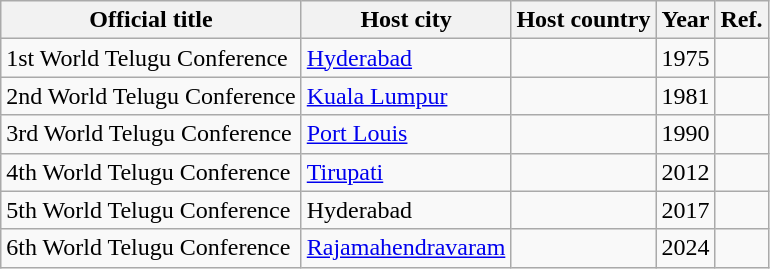<table class="wikitable">
<tr>
<th>Official title</th>
<th>Host city</th>
<th>Host country</th>
<th>Year</th>
<th>Ref.</th>
</tr>
<tr --->
<td>1st World Telugu Conference</td>
<td><a href='#'>Hyderabad</a></td>
<td></td>
<td>1975</td>
<td></td>
</tr>
<tr --->
<td>2nd World Telugu Conference</td>
<td><a href='#'>Kuala Lumpur</a></td>
<td></td>
<td>1981</td>
<td></td>
</tr>
<tr --->
<td>3rd World Telugu Conference</td>
<td><a href='#'>Port Louis</a></td>
<td></td>
<td>1990</td>
<td></td>
</tr>
<tr --->
<td>4th World Telugu Conference</td>
<td><a href='#'>Tirupati</a></td>
<td></td>
<td>2012</td>
<td></td>
</tr>
<tr --->
<td>5th World Telugu Conference</td>
<td>Hyderabad</td>
<td></td>
<td>2017</td>
<td></td>
</tr>
<tr --->
<td>6th World Telugu Conference</td>
<td><a href='#'>Rajamahendravaram</a></td>
<td></td>
<td>2024</td>
<td></td>
</tr>
</table>
